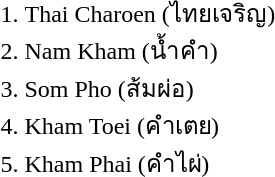<table>
<tr --valign=top>
<td><br><ol><li>Thai Charoen (ไทยเจริญ)</li><li>Nam Kham (น้ำคำ)</li><li>Som Pho (ส้มผ่อ)</li><li>Kham Toei (คำเตย)</li><li>Kham Phai (คำไผ่)</li></ol></td>
</tr>
</table>
